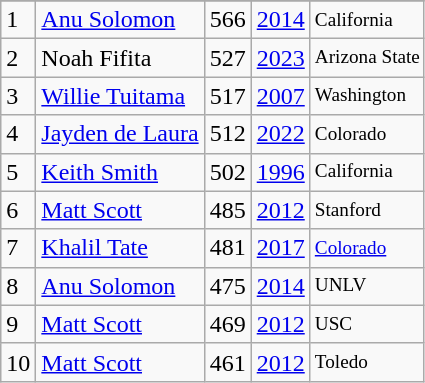<table class="wikitable">
<tr>
</tr>
<tr>
<td>1</td>
<td><a href='#'>Anu Solomon</a></td>
<td><abbr>566</abbr></td>
<td><a href='#'>2014</a></td>
<td style="font-size:80%;">California</td>
</tr>
<tr>
<td>2</td>
<td>Noah Fifita</td>
<td><abbr>527</abbr></td>
<td><a href='#'>2023</a></td>
<td style="font-size:80%;">Arizona State</td>
</tr>
<tr>
<td>3</td>
<td><a href='#'>Willie Tuitama</a></td>
<td><abbr>517</abbr></td>
<td><a href='#'>2007</a></td>
<td style="font-size:80%;">Washington</td>
</tr>
<tr>
<td>4</td>
<td><a href='#'>Jayden de Laura</a></td>
<td><abbr>512</abbr></td>
<td><a href='#'>2022</a></td>
<td style="font-size:80%;">Colorado</td>
</tr>
<tr>
<td>5</td>
<td><a href='#'>Keith Smith</a></td>
<td><abbr>502</abbr></td>
<td><a href='#'>1996</a></td>
<td style="font-size:80%;">California</td>
</tr>
<tr>
<td>6</td>
<td><a href='#'>Matt Scott</a></td>
<td><abbr>485</abbr></td>
<td><a href='#'>2012</a></td>
<td style="font-size:80%;">Stanford</td>
</tr>
<tr>
<td>7</td>
<td><a href='#'>Khalil Tate</a></td>
<td><abbr>481</abbr></td>
<td><a href='#'>2017</a></td>
<td style="font-size:80%;"><a href='#'>Colorado</a></td>
</tr>
<tr>
<td>8</td>
<td><a href='#'>Anu Solomon</a></td>
<td><abbr>475</abbr></td>
<td><a href='#'>2014</a></td>
<td style="font-size:80%;">UNLV</td>
</tr>
<tr>
<td>9</td>
<td><a href='#'>Matt Scott</a></td>
<td><abbr>469</abbr></td>
<td><a href='#'>2012</a></td>
<td style="font-size:80%;">USC</td>
</tr>
<tr>
<td>10</td>
<td><a href='#'>Matt Scott</a></td>
<td><abbr>461</abbr></td>
<td><a href='#'>2012</a></td>
<td style="font-size:80%;">Toledo</td>
</tr>
</table>
